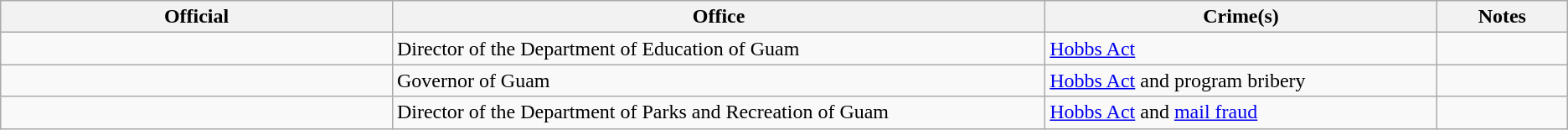<table class="wikitable sortable">
<tr>
<th scope="col" style="width:15%;">Official</th>
<th scope="col" style="width:25%;">Office</th>
<th scope="col" style="width:15%;">Crime(s)</th>
<th scope="col" class="unsortable" style="width:5%;">Notes</th>
</tr>
<tr>
<td></td>
<td>Director of the Department of Education of Guam</td>
<td><a href='#'>Hobbs Act</a></td>
<td></td>
</tr>
<tr>
<td></td>
<td>Governor of Guam</td>
<td><a href='#'>Hobbs Act</a> and program bribery</td>
<td></td>
</tr>
<tr>
<td></td>
<td>Director of the Department of Parks and Recreation of Guam</td>
<td><a href='#'>Hobbs Act</a> and <a href='#'>mail fraud</a></td>
<td></td>
</tr>
</table>
